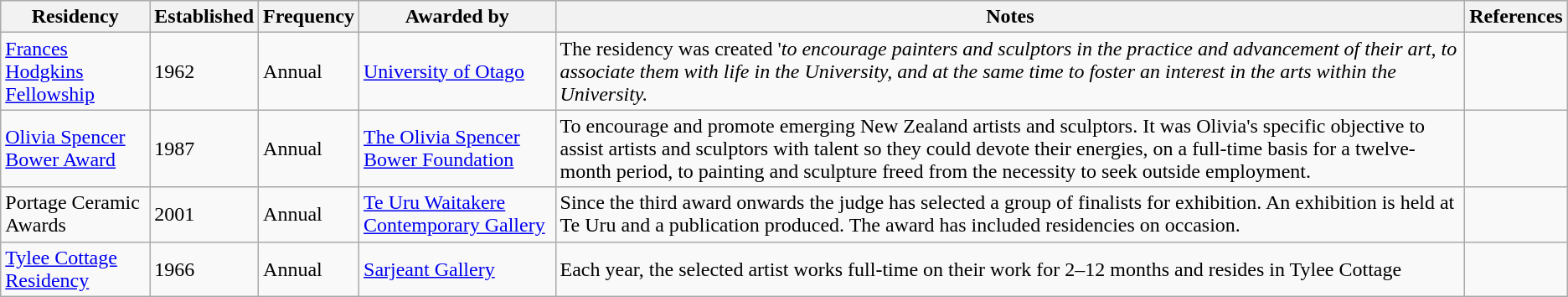<table class="wikitable">
<tr>
<th>Residency</th>
<th>Established</th>
<th>Frequency</th>
<th>Awarded by</th>
<th>Notes</th>
<th>References</th>
</tr>
<tr>
<td><a href='#'>Frances Hodgkins Fellowship</a></td>
<td>1962</td>
<td>Annual</td>
<td><a href='#'>University of Otago</a></td>
<td>The residency was created  '<em>to encourage painters and sculptors in the practice and advancement of their art, to associate them with life in the University, and at the same time to foster an interest in the arts within the University.<strong></td>
<td></td>
</tr>
<tr>
<td><a href='#'>Olivia Spencer Bower Award</a></td>
<td>1987</td>
<td>Annual</td>
<td><a href='#'>The Olivia Spencer Bower Foundation</a></td>
<td>To encourage and promote emerging New Zealand artists and sculptors. It was Olivia's specific objective to assist artists and sculptors with talent so they could devote their energies, on a full-time basis for a twelve-month period, to painting and sculpture freed from the necessity to seek outside employment.</td>
<td></td>
</tr>
<tr>
<td>Portage Ceramic Awards</td>
<td>2001</td>
<td>Annual</td>
<td><a href='#'>Te Uru Waitakere Contemporary Gallery</a></td>
<td>Since the third award onwards the judge has selected a group of finalists for exhibition. An exhibition is held at Te Uru and a publication produced. The award has included residencies on occasion.</td>
<td></td>
</tr>
<tr>
<td><a href='#'>Tylee Cottage Residency</a></td>
<td>1966</td>
<td>Annual</td>
<td><a href='#'>Sarjeant Gallery</a></td>
<td>Each year, the selected artist works full-time on their work for 2–12 months and resides in Tylee Cottage</td>
<td></td>
</tr>
</table>
